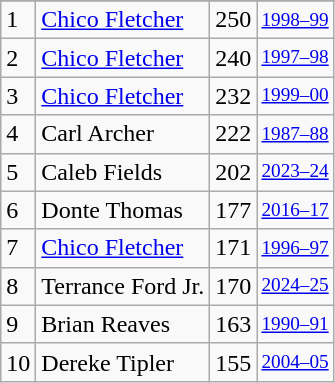<table class="wikitable">
<tr>
</tr>
<tr>
<td>1</td>
<td><a href='#'>Chico Fletcher</a></td>
<td>250</td>
<td style="font-size:80%;"><a href='#'>1998–99</a></td>
</tr>
<tr>
<td>2</td>
<td><a href='#'>Chico Fletcher</a></td>
<td>240</td>
<td style="font-size:80%;"><a href='#'>1997–98</a></td>
</tr>
<tr>
<td>3</td>
<td><a href='#'>Chico Fletcher</a></td>
<td>232</td>
<td style="font-size:80%;"><a href='#'>1999–00</a></td>
</tr>
<tr>
<td>4</td>
<td>Carl Archer</td>
<td>222</td>
<td style="font-size:80%;"><a href='#'>1987–88</a></td>
</tr>
<tr>
<td>5</td>
<td>Caleb Fields</td>
<td>202</td>
<td style="font-size:80%;"><a href='#'>2023–24</a></td>
</tr>
<tr>
<td>6</td>
<td>Donte Thomas</td>
<td>177</td>
<td style="font-size:80%;"><a href='#'>2016–17</a></td>
</tr>
<tr>
<td>7</td>
<td><a href='#'>Chico Fletcher</a></td>
<td>171</td>
<td style="font-size:80%;"><a href='#'>1996–97</a></td>
</tr>
<tr>
<td>8</td>
<td>Terrance Ford Jr.</td>
<td>170</td>
<td style="font-size:80%;"><a href='#'>2024–25</a></td>
</tr>
<tr>
<td>9</td>
<td>Brian Reaves</td>
<td>163</td>
<td style="font-size:80%;"><a href='#'>1990–91</a></td>
</tr>
<tr>
<td>10</td>
<td>Dereke Tipler</td>
<td>155</td>
<td style="font-size:80%;"><a href='#'>2004–05</a></td>
</tr>
</table>
